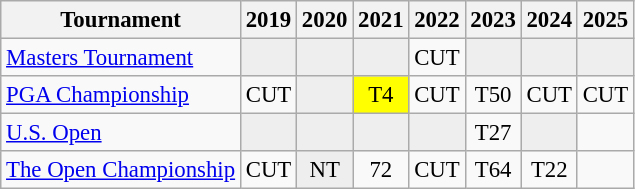<table class="wikitable" style="font-size:95%;text-align:center;">
<tr>
<th>Tournament</th>
<th>2019</th>
<th>2020</th>
<th>2021</th>
<th>2022</th>
<th>2023</th>
<th>2024</th>
<th>2025</th>
</tr>
<tr>
<td align=left><a href='#'>Masters Tournament</a></td>
<td style="background:#eeeeee;"></td>
<td style="background:#eeeeee;"></td>
<td style="background:#eeeeee;"></td>
<td>CUT</td>
<td style="background:#eeeeee;"></td>
<td style="background:#eeeeee;"></td>
<td style="background:#eeeeee;"></td>
</tr>
<tr>
<td align=left><a href='#'>PGA Championship</a></td>
<td>CUT</td>
<td style="background:#eeeeee;"></td>
<td style="background:yellow;">T4</td>
<td>CUT</td>
<td>T50</td>
<td>CUT</td>
<td>CUT</td>
</tr>
<tr>
<td align=left><a href='#'>U.S. Open</a></td>
<td style="background:#eeeeee;"></td>
<td style="background:#eeeeee;"></td>
<td style="background:#eeeeee;"></td>
<td style="background:#eeeeee;"></td>
<td>T27</td>
<td style="background:#eeeeee;"></td>
<td></td>
</tr>
<tr>
<td align=left><a href='#'>The Open Championship</a></td>
<td>CUT</td>
<td style="background:#eeeeee;">NT</td>
<td>72</td>
<td>CUT</td>
<td>T64</td>
<td>T22</td>
<td></td>
</tr>
</table>
